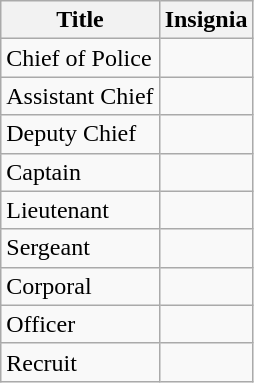<table border="1" cellspacing="0" cellpadding="5" style="border-collapse:collapse;" class="wikitable">
<tr>
<th>Title</th>
<th>Insignia</th>
</tr>
<tr>
<td>Chief of Police</td>
<td></td>
</tr>
<tr>
<td>Assistant Chief</td>
<td></td>
</tr>
<tr>
<td>Deputy Chief</td>
<td></td>
</tr>
<tr>
<td>Captain</td>
<td></td>
</tr>
<tr>
<td>Lieutenant</td>
<td></td>
</tr>
<tr>
<td>Sergeant</td>
<td></td>
</tr>
<tr>
<td>Corporal</td>
<td></td>
</tr>
<tr>
<td>Officer</td>
<td></td>
</tr>
<tr>
<td>Recruit</td>
<td></td>
</tr>
</table>
